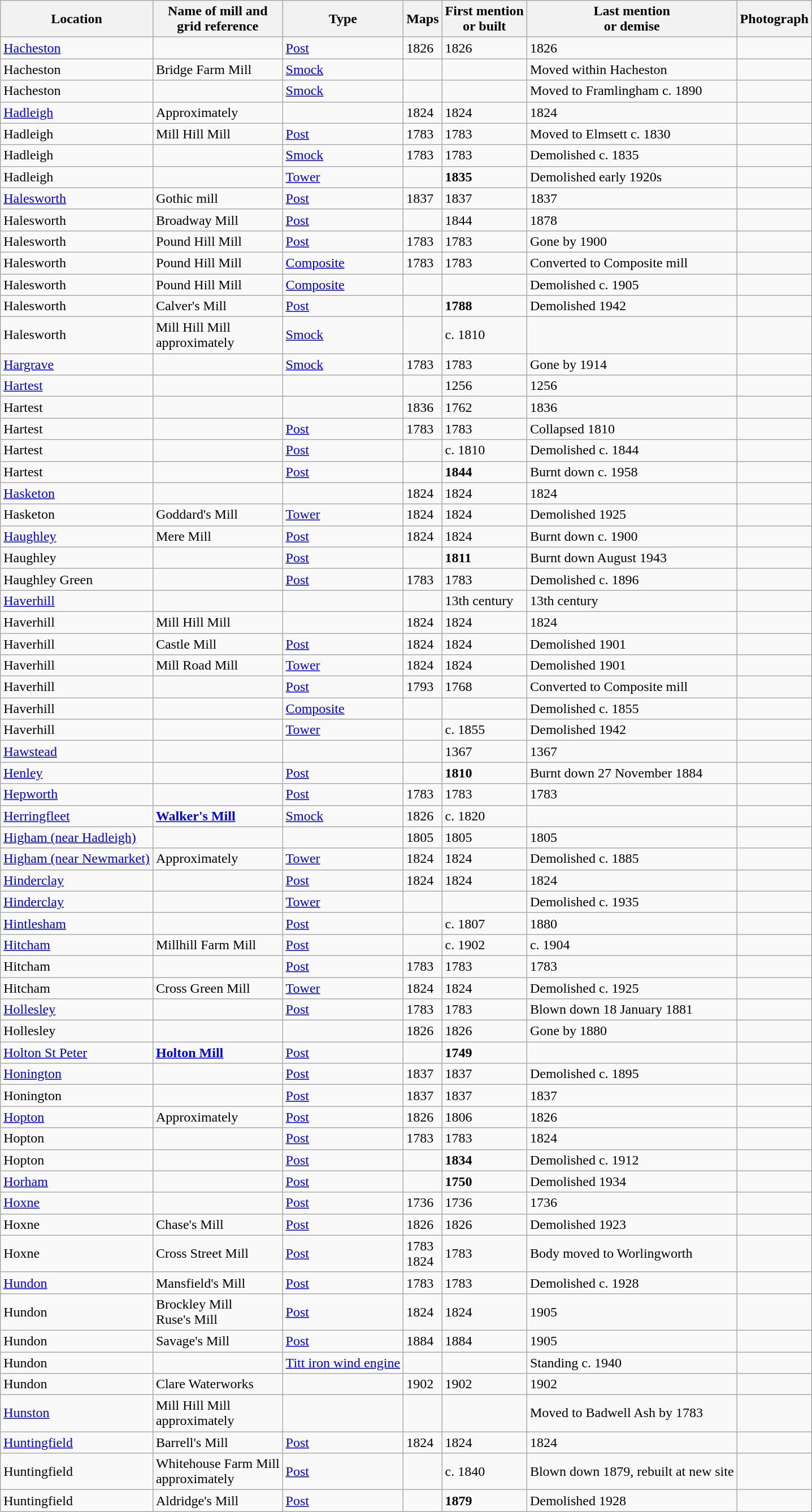<table class="wikitable">
<tr>
<th>Location</th>
<th>Name of mill and<br>grid reference</th>
<th>Type</th>
<th>Maps</th>
<th>First mention<br>or built</th>
<th>Last mention<br> or demise</th>
<th>Photograph</th>
</tr>
<tr>
<td><a href='#'>Hacheston</a></td>
<td></td>
<td><a href='#'>Post</a></td>
<td>1826</td>
<td>1826</td>
<td>1826</td>
<td></td>
</tr>
<tr>
<td>Hacheston</td>
<td>Bridge Farm Mill</td>
<td><a href='#'>Smock</a></td>
<td></td>
<td></td>
<td>Moved within Hacheston</td>
<td></td>
</tr>
<tr>
<td>Hacheston</td>
<td></td>
<td><a href='#'>Smock</a></td>
<td></td>
<td></td>
<td>Moved to Framlingham c. 1890</td>
<td></td>
</tr>
<tr>
<td><a href='#'>Hadleigh</a></td>
<td>Approximately<br></td>
<td></td>
<td>1824</td>
<td>1824</td>
<td>1824</td>
<td></td>
</tr>
<tr>
<td>Hadleigh</td>
<td>Mill Hill Mill<br></td>
<td><a href='#'>Post</a></td>
<td>1783</td>
<td>1783</td>
<td>Moved to Elmsett c. 1830</td>
<td></td>
</tr>
<tr>
<td>Hadleigh</td>
<td></td>
<td><a href='#'>Smock</a></td>
<td>1783</td>
<td>1783</td>
<td>Demolished c. 1835</td>
<td></td>
</tr>
<tr>
<td>Hadleigh</td>
<td></td>
<td><a href='#'>Tower</a></td>
<td></td>
<td><strong>1835</strong></td>
<td>Demolished early 1920s</td>
<td></td>
</tr>
<tr>
<td><a href='#'>Halesworth</a></td>
<td>Gothic mill<br></td>
<td><a href='#'>Post</a></td>
<td>1837</td>
<td>1837</td>
<td>1837</td>
<td></td>
</tr>
<tr>
<td>Halesworth</td>
<td>Broadway Mill<br></td>
<td><a href='#'>Post</a></td>
<td></td>
<td>1844</td>
<td>1878</td>
<td></td>
</tr>
<tr>
<td>Halesworth</td>
<td>Pound Hill Mill<br></td>
<td><a href='#'>Post</a></td>
<td>1783</td>
<td>1783</td>
<td>Gone by 1900</td>
<td></td>
</tr>
<tr>
<td>Halesworth</td>
<td>Pound Hill Mill<br></td>
<td><a href='#'>Composite</a></td>
<td>1783</td>
<td>1783</td>
<td>Converted to Composite mill</td>
<td></td>
</tr>
<tr>
<td>Halesworth</td>
<td>Pound Hill Mill<br></td>
<td><a href='#'>Composite</a></td>
<td></td>
<td></td>
<td>Demolished c. 1905</td>
<td></td>
</tr>
<tr>
<td>Halesworth</td>
<td>Calver's Mill<br></td>
<td><a href='#'>Post</a></td>
<td></td>
<td><strong>1788</strong></td>
<td>Demolished 1942</td>
<td></td>
</tr>
<tr>
<td>Halesworth</td>
<td>Mill Hill Mill<br>approximately<br></td>
<td><a href='#'>Smock</a></td>
<td></td>
<td>c. 1810</td>
<td></td>
<td></td>
</tr>
<tr>
<td><a href='#'>Hargrave</a></td>
<td></td>
<td><a href='#'>Smock</a></td>
<td>1783</td>
<td>1783</td>
<td>Gone by 1914</td>
<td></td>
</tr>
<tr>
<td><a href='#'>Hartest</a></td>
<td></td>
<td></td>
<td></td>
<td>1256</td>
<td>1256</td>
<td></td>
</tr>
<tr>
<td>Hartest</td>
<td></td>
<td></td>
<td>1836</td>
<td>1762</td>
<td>1836</td>
<td></td>
</tr>
<tr>
<td>Hartest</td>
<td></td>
<td><a href='#'>Post</a></td>
<td>1783</td>
<td>1783</td>
<td>Collapsed 1810</td>
<td></td>
</tr>
<tr>
<td>Hartest</td>
<td></td>
<td><a href='#'>Post</a></td>
<td></td>
<td>c. 1810</td>
<td>Demolished c. 1844</td>
<td></td>
</tr>
<tr>
<td>Hartest</td>
<td></td>
<td><a href='#'>Post</a></td>
<td></td>
<td><strong>1844</strong></td>
<td>Burnt down c. 1958</td>
<td></td>
</tr>
<tr>
<td><a href='#'>Hasketon</a></td>
<td></td>
<td></td>
<td>1824</td>
<td>1824</td>
<td>1824</td>
<td></td>
</tr>
<tr>
<td>Hasketon</td>
<td>Goddard's Mill<br></td>
<td><a href='#'>Tower</a></td>
<td>1824</td>
<td>1824</td>
<td>Demolished 1925</td>
<td></td>
</tr>
<tr>
<td><a href='#'>Haughley</a></td>
<td>Mere Mill<br></td>
<td><a href='#'>Post</a></td>
<td>1824</td>
<td>1824</td>
<td>Burnt down c. 1900</td>
<td></td>
</tr>
<tr>
<td>Haughley</td>
<td></td>
<td><a href='#'>Post</a></td>
<td></td>
<td><strong>1811</strong></td>
<td>Burnt down August 1943</td>
<td></td>
</tr>
<tr>
<td>Haughley Green</td>
<td></td>
<td><a href='#'>Post</a></td>
<td>1783</td>
<td>1783</td>
<td>Demolished c. 1896</td>
<td></td>
</tr>
<tr>
<td><a href='#'>Haverhill</a></td>
<td></td>
<td></td>
<td></td>
<td>13th century</td>
<td>13th century</td>
<td></td>
</tr>
<tr>
<td>Haverhill</td>
<td>Mill Hill Mill<br></td>
<td></td>
<td>1824</td>
<td>1824</td>
<td>1824</td>
<td></td>
</tr>
<tr>
<td>Haverhill</td>
<td>Castle Mill<br></td>
<td><a href='#'>Post</a></td>
<td>1824</td>
<td>1824</td>
<td>Demolished 1901</td>
<td></td>
</tr>
<tr>
<td>Haverhill</td>
<td>Mill Road Mill<br></td>
<td><a href='#'>Tower</a></td>
<td>1824</td>
<td>1824</td>
<td>Demolished 1901</td>
<td></td>
</tr>
<tr>
<td>Haverhill</td>
<td></td>
<td><a href='#'>Post</a></td>
<td>1793</td>
<td>1768</td>
<td>Converted to Composite mill</td>
<td></td>
</tr>
<tr>
<td>Haverhill</td>
<td></td>
<td><a href='#'>Composite</a></td>
<td></td>
<td></td>
<td>Demolished c. 1855</td>
<td></td>
</tr>
<tr>
<td>Haverhill</td>
<td></td>
<td><a href='#'>Tower</a></td>
<td></td>
<td>c. 1855</td>
<td>Demolished 1942</td>
<td></td>
</tr>
<tr>
<td><a href='#'>Hawstead</a></td>
<td></td>
<td></td>
<td></td>
<td>1367</td>
<td>1367</td>
<td></td>
</tr>
<tr>
<td><a href='#'>Henley</a></td>
<td></td>
<td><a href='#'>Post</a></td>
<td></td>
<td><strong>1810</strong></td>
<td>Burnt down 27 November 1884</td>
<td></td>
</tr>
<tr>
<td><a href='#'>Hepworth</a></td>
<td></td>
<td><a href='#'>Post</a></td>
<td>1783</td>
<td>1783</td>
<td>1783</td>
<td></td>
</tr>
<tr>
<td><a href='#'>Herringfleet</a></td>
<td><strong><a href='#'>Walker's Mill</a></strong><br></td>
<td><a href='#'>Smock</a></td>
<td>1826</td>
<td>c. 1820</td>
<td></td>
<td></td>
</tr>
<tr>
<td><a href='#'>Higham (near Hadleigh)</a></td>
<td></td>
<td></td>
<td>1805</td>
<td>1805</td>
<td>1805</td>
<td></td>
</tr>
<tr>
<td><a href='#'>Higham (near Newmarket)</a></td>
<td>Approximately<br></td>
<td><a href='#'>Tower</a></td>
<td>1824</td>
<td>1824</td>
<td>Demolished c. 1885</td>
<td></td>
</tr>
<tr>
<td><a href='#'>Hinderclay</a></td>
<td></td>
<td><a href='#'>Post</a></td>
<td>1824</td>
<td>1824</td>
<td>1824</td>
<td></td>
</tr>
<tr>
<td><a href='#'>Hinderclay</a></td>
<td></td>
<td><a href='#'>Tower</a></td>
<td></td>
<td></td>
<td>Demolished c. 1935</td>
<td></td>
</tr>
<tr>
<td><a href='#'>Hintlesham</a></td>
<td></td>
<td><a href='#'>Post</a></td>
<td></td>
<td>c. 1807</td>
<td>1880</td>
<td></td>
</tr>
<tr>
<td><a href='#'>Hitcham</a></td>
<td>Millhill Farm Mill<br></td>
<td><a href='#'>Post</a></td>
<td></td>
<td>c. 1902</td>
<td>c. 1904</td>
<td></td>
</tr>
<tr>
<td>Hitcham</td>
<td></td>
<td><a href='#'>Post</a></td>
<td>1783</td>
<td>1783</td>
<td>1783</td>
<td></td>
</tr>
<tr>
<td>Hitcham</td>
<td>Cross Green Mill<br></td>
<td><a href='#'>Tower</a></td>
<td>1824</td>
<td>1824</td>
<td>Demolished c. 1925</td>
<td></td>
</tr>
<tr>
<td><a href='#'>Hollesley</a></td>
<td></td>
<td><a href='#'>Post</a></td>
<td>1783</td>
<td>1783</td>
<td>Blown down 18 January 1881</td>
<td></td>
</tr>
<tr>
<td>Hollesley</td>
<td></td>
<td></td>
<td>1826</td>
<td>1826</td>
<td>Gone by 1880</td>
<td></td>
</tr>
<tr>
<td><a href='#'>Holton St Peter</a></td>
<td><strong><a href='#'>Holton Mill</a></strong><br></td>
<td><a href='#'>Post</a></td>
<td></td>
<td><strong>1749</strong></td>
<td></td>
<td></td>
</tr>
<tr>
<td><a href='#'>Honington</a></td>
<td></td>
<td><a href='#'>Post</a></td>
<td>1837</td>
<td>1837</td>
<td>Demolished c. 1895<br></td>
<td></td>
</tr>
<tr>
<td>Honington</td>
<td></td>
<td><a href='#'>Post</a></td>
<td>1837</td>
<td>1837</td>
<td>1837</td>
<td></td>
</tr>
<tr>
<td><a href='#'>Hopton</a></td>
<td>Approximately<br></td>
<td><a href='#'>Post</a></td>
<td>1826</td>
<td>1806</td>
<td>1826</td>
<td></td>
</tr>
<tr>
<td>Hopton</td>
<td></td>
<td><a href='#'>Post</a></td>
<td>1783</td>
<td>1783</td>
<td>1824</td>
<td></td>
</tr>
<tr>
<td>Hopton</td>
<td></td>
<td><a href='#'>Post</a></td>
<td></td>
<td><strong>1834</strong></td>
<td>Demolished c. 1912</td>
<td></td>
</tr>
<tr>
<td><a href='#'>Horham</a></td>
<td></td>
<td><a href='#'>Post</a></td>
<td></td>
<td><strong>1750</strong></td>
<td>Demolished 1934</td>
<td></td>
</tr>
<tr>
<td><a href='#'>Hoxne</a></td>
<td></td>
<td><a href='#'>Post</a></td>
<td>1736</td>
<td>1736</td>
<td>1736</td>
<td></td>
</tr>
<tr>
<td>Hoxne</td>
<td>Chase's Mill<br></td>
<td><a href='#'>Post</a></td>
<td>1826</td>
<td>1826</td>
<td>Demolished 1923</td>
<td></td>
</tr>
<tr>
<td>Hoxne</td>
<td>Cross Street Mill<br></td>
<td><a href='#'>Post</a></td>
<td>1783<br>1824</td>
<td>1783</td>
<td>Body moved to Worlingworth</td>
<td></td>
</tr>
<tr>
<td><a href='#'>Hundon</a></td>
<td>Mansfield's Mill<br></td>
<td><a href='#'>Post</a></td>
<td>1783</td>
<td>1783</td>
<td>Demolished c. 1928</td>
<td></td>
</tr>
<tr>
<td>Hundon</td>
<td>Brockley Mill<br>Ruse's Mill<br></td>
<td><a href='#'>Post</a></td>
<td>1824</td>
<td>1824</td>
<td>1905</td>
<td></td>
</tr>
<tr>
<td>Hundon</td>
<td>Savage's Mill<br></td>
<td><a href='#'>Post</a></td>
<td>1884</td>
<td>1884</td>
<td>1905</td>
<td></td>
</tr>
<tr>
<td>Hundon</td>
<td></td>
<td><a href='#'>Titt iron wind engine</a></td>
<td></td>
<td></td>
<td>Standing c. 1940</td>
<td></td>
</tr>
<tr>
<td>Hundon</td>
<td>Clare Waterworks<br></td>
<td></td>
<td>1902</td>
<td>1902</td>
<td>1902</td>
<td></td>
</tr>
<tr>
<td><a href='#'>Hunston</a></td>
<td>Mill Hill Mill<br>approximately<br></td>
<td></td>
<td></td>
<td></td>
<td>Moved to Badwell Ash by 1783</td>
<td></td>
</tr>
<tr>
<td><a href='#'>Huntingfield</a></td>
<td>Barrell's Mill<br></td>
<td><a href='#'>Post</a></td>
<td>1824</td>
<td>1824</td>
<td>1824</td>
<td></td>
</tr>
<tr>
<td>Huntingfield</td>
<td>Whitehouse Farm Mill<br>approximately<br></td>
<td><a href='#'>Post</a></td>
<td></td>
<td>c. 1840</td>
<td>Blown down 1879, rebuilt at new site</td>
<td></td>
</tr>
<tr>
<td>Huntingfield</td>
<td>Aldridge's Mill<br></td>
<td><a href='#'>Post</a></td>
<td></td>
<td><strong>1879</strong></td>
<td>Demolished 1928</td>
<td></td>
</tr>
</table>
